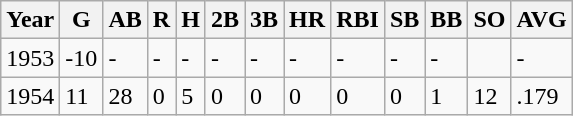<table class="wikitable">
<tr>
<th><strong>Year</strong></th>
<th><strong>G</strong></th>
<th><strong>AB</strong></th>
<th><strong>R</strong></th>
<th><strong>H</strong></th>
<th><strong>2B</strong></th>
<th><strong>3B</strong></th>
<th><strong>HR</strong></th>
<th><strong>RBI</strong></th>
<th><strong>SB</strong></th>
<th><strong>BB</strong></th>
<th><strong>SO</strong></th>
<th><strong>AVG</strong></th>
</tr>
<tr>
<td>1953</td>
<td>-10</td>
<td>-</td>
<td>-</td>
<td>-</td>
<td>-</td>
<td>-</td>
<td>-</td>
<td>-</td>
<td>-</td>
<td>-</td>
<td></td>
<td>-</td>
</tr>
<tr>
<td>1954</td>
<td>11</td>
<td>28</td>
<td>0</td>
<td>5</td>
<td>0</td>
<td>0</td>
<td>0</td>
<td>0</td>
<td>0</td>
<td>1</td>
<td>12</td>
<td>.179</td>
</tr>
</table>
